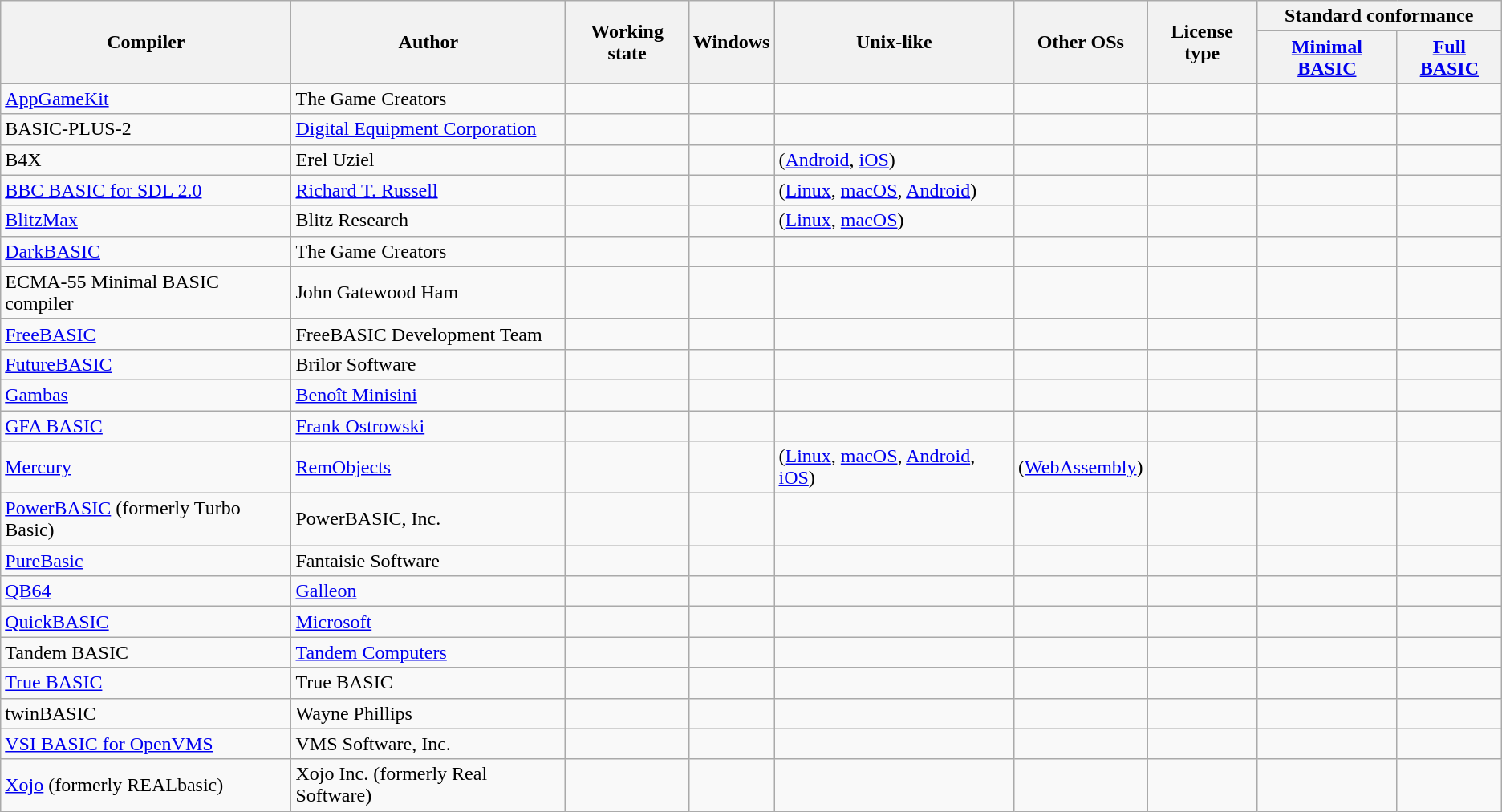<table class="wikitable sortable">
<tr>
<th rowspan="2">Compiler</th>
<th rowspan="2">Author</th>
<th rowspan="2">Working state</th>
<th rowspan="2">Windows</th>
<th rowspan="2">Unix-like</th>
<th rowspan="2">Other OSs</th>
<th rowspan="2">License type</th>
<th colspan="2">Standard conformance</th>
</tr>
<tr>
<th><a href='#'>Minimal BASIC</a></th>
<th><a href='#'>Full BASIC</a></th>
</tr>
<tr>
<td><a href='#'>AppGameKit</a></td>
<td>The Game Creators</td>
<td></td>
<td></td>
<td></td>
<td></td>
<td></td>
<td></td>
<td></td>
</tr>
<tr>
<td>BASIC-PLUS-2</td>
<td><a href='#'>Digital Equipment Corporation</a></td>
<td></td>
<td></td>
<td></td>
<td></td>
<td></td>
<td></td>
<td></td>
</tr>
<tr>
<td>B4X</td>
<td Anywhere Software>Erel Uziel</td>
<td></td>
<td></td>
<td> (<a href='#'>Android</a>, <a href='#'>iOS</a>)</td>
<td></td>
<td></td>
<td></td>
<td></td>
</tr>
<tr>
<td><a href='#'>BBC BASIC for SDL 2.0</a></td>
<td><a href='#'>Richard T. Russell</a></td>
<td></td>
<td></td>
<td> (<a href='#'>Linux</a>, <a href='#'>macOS</a>, <a href='#'>Android</a>)</td>
<td></td>
<td></td>
<td></td>
<td></td>
</tr>
<tr>
<td><a href='#'>BlitzMax</a></td>
<td>Blitz Research</td>
<td></td>
<td></td>
<td> (<a href='#'>Linux</a>, <a href='#'>macOS</a>)</td>
<td></td>
<td></td>
<td></td>
<td></td>
</tr>
<tr>
<td><a href='#'>DarkBASIC</a></td>
<td>The Game Creators</td>
<td></td>
<td></td>
<td></td>
<td></td>
<td></td>
<td></td>
<td></td>
</tr>
<tr>
<td>ECMA-55 Minimal BASIC compiler</td>
<td>John Gatewood Ham</td>
<td></td>
<td></td>
<td></td>
<td></td>
<td></td>
<td></td>
<td></td>
</tr>
<tr>
<td><a href='#'>FreeBASIC</a></td>
<td>FreeBASIC Development Team</td>
<td></td>
<td></td>
<td></td>
<td></td>
<td></td>
<td></td>
<td></td>
</tr>
<tr>
<td><a href='#'>FutureBASIC</a></td>
<td>Brilor Software</td>
<td></td>
<td></td>
<td></td>
<td></td>
<td></td>
<td></td>
<td></td>
</tr>
<tr>
<td><a href='#'>Gambas</a></td>
<td><a href='#'>Benoît Minisini</a></td>
<td></td>
<td></td>
<td></td>
<td></td>
<td></td>
<td></td>
<td></td>
</tr>
<tr>
<td><a href='#'>GFA BASIC</a></td>
<td><a href='#'>Frank Ostrowski</a></td>
<td></td>
<td></td>
<td></td>
<td></td>
<td></td>
<td></td>
<td></td>
</tr>
<tr>
<td><a href='#'>Mercury</a></td>
<td><a href='#'>RemObjects</a></td>
<td></td>
<td></td>
<td> (<a href='#'>Linux</a>, <a href='#'>macOS</a>, <a href='#'>Android</a>, <a href='#'>iOS</a>)</td>
<td> (<a href='#'>WebAssembly</a>)</td>
<td></td>
<td></td>
<td></td>
</tr>
<tr>
<td><a href='#'>PowerBASIC</a> (formerly Turbo Basic)</td>
<td>PowerBASIC, Inc.</td>
<td></td>
<td></td>
<td></td>
<td></td>
<td></td>
<td></td>
<td></td>
</tr>
<tr>
<td><a href='#'>PureBasic</a></td>
<td>Fantaisie Software</td>
<td></td>
<td></td>
<td></td>
<td></td>
<td></td>
<td></td>
<td></td>
</tr>
<tr>
<td><a href='#'>QB64</a></td>
<td><a href='#'>Galleon</a></td>
<td></td>
<td></td>
<td></td>
<td></td>
<td></td>
<td></td>
<td></td>
</tr>
<tr>
<td><a href='#'>QuickBASIC</a></td>
<td><a href='#'>Microsoft</a></td>
<td></td>
<td></td>
<td></td>
<td></td>
<td></td>
<td></td>
<td></td>
</tr>
<tr>
<td>Tandem BASIC</td>
<td><a href='#'>Tandem Computers</a></td>
<td></td>
<td></td>
<td></td>
<td></td>
<td></td>
<td></td>
<td></td>
</tr>
<tr>
<td><a href='#'>True BASIC</a></td>
<td>True BASIC</td>
<td></td>
<td></td>
<td></td>
<td></td>
<td></td>
<td></td>
<td></td>
</tr>
<tr>
<td>twinBASIC</td>
<td>Wayne Phillips</td>
<td></td>
<td></td>
<td></td>
<td></td>
<td></td>
<td></td>
<td></td>
</tr>
<tr>
<td><a href='#'>VSI BASIC for OpenVMS</a></td>
<td>VMS Software, Inc.</td>
<td></td>
<td></td>
<td></td>
<td></td>
<td></td>
<td></td>
<td></td>
</tr>
<tr>
<td><a href='#'>Xojo</a> (formerly REALbasic)</td>
<td>Xojo Inc. (formerly Real Software)</td>
<td></td>
<td></td>
<td></td>
<td></td>
<td></td>
<td></td>
<td></td>
</tr>
</table>
